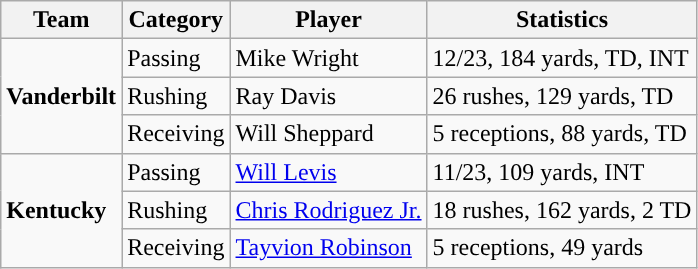<table class="wikitable" style="float: left;">
<tr>
<th>Team</th>
<th>Category</th>
<th>Player</th>
<th>Statistics</th>
</tr>
<tr>
<td rowspan=3><strong>Vanderbilt</strong></td>
<td>Passing</td>
<td>Mike Wright</td>
<td>12/23, 184 yards, TD, INT</td>
</tr>
<tr>
<td>Rushing</td>
<td>Ray Davis</td>
<td>26 rushes, 129 yards, TD</td>
</tr>
<tr>
<td>Receiving</td>
<td>Will Sheppard</td>
<td>5 receptions, 88 yards, TD</td>
</tr>
<tr>
<td rowspan=3><strong>Kentucky</strong></td>
<td>Passing</td>
<td><a href='#'>Will Levis</a></td>
<td>11/23, 109 yards, INT</td>
</tr>
<tr>
<td>Rushing</td>
<td><a href='#'>Chris Rodriguez Jr.</a></td>
<td>18 rushes, 162 yards, 2 TD</td>
</tr>
<tr>
<td>Receiving</td>
<td><a href='#'>Tayvion Robinson</a></td>
<td>5 receptions, 49 yards</td>
</tr>
</table>
